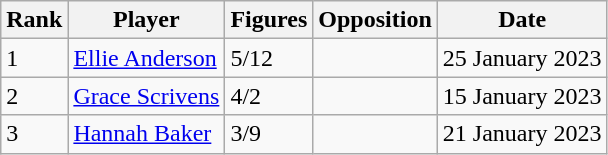<table class="wikitable">
<tr>
<th>Rank</th>
<th>Player</th>
<th>Figures</th>
<th>Opposition</th>
<th>Date</th>
</tr>
<tr>
<td>1</td>
<td><a href='#'>Ellie Anderson</a></td>
<td>5/12</td>
<td></td>
<td>25 January 2023</td>
</tr>
<tr>
<td>2</td>
<td><a href='#'>Grace Scrivens</a></td>
<td>4/2</td>
<td></td>
<td>15 January 2023</td>
</tr>
<tr>
<td>3</td>
<td><a href='#'>Hannah Baker</a></td>
<td>3/9</td>
<td></td>
<td>21 January 2023</td>
</tr>
</table>
